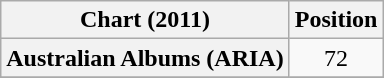<table class="wikitable plainrowheaders">
<tr>
<th scope="col">Chart (2011)</th>
<th scope="col">Position</th>
</tr>
<tr>
<th scope="row">Australian Albums (ARIA)</th>
<td align="center">72</td>
</tr>
<tr>
</tr>
</table>
